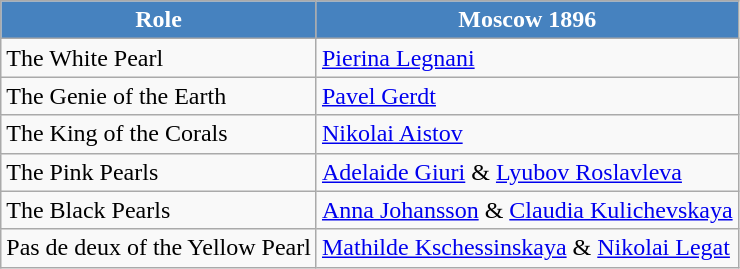<table class="wikitable" border="1">
<tr>
<th style="background:#4682BF; color:white;">Role</th>
<th style="background:#4682BF; color:white;">Moscow 1896</th>
</tr>
<tr>
<td>The White Pearl</td>
<td><a href='#'>Pierina Legnani</a></td>
</tr>
<tr>
<td>The Genie of the Earth</td>
<td><a href='#'>Pavel Gerdt</a></td>
</tr>
<tr>
<td>The King of the Corals</td>
<td><a href='#'>Nikolai Aistov</a></td>
</tr>
<tr>
<td>The Pink Pearls</td>
<td><a href='#'>Adelaide Giuri</a> & <a href='#'>Lyubov Roslavleva</a></td>
</tr>
<tr>
<td>The Black Pearls</td>
<td><a href='#'>Anna Johansson</a> & <a href='#'>Claudia Kulichevskaya</a></td>
</tr>
<tr>
<td>Pas de deux of the Yellow Pearl</td>
<td><a href='#'>Mathilde Kschessinskaya</a> & <a href='#'>Nikolai Legat</a></td>
</tr>
</table>
